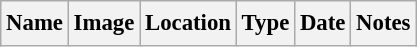<table class="wikitable sortable" style="font-size:95%;border:0px;text-align:left;line-height:150%;">
<tr>
<th>Name</th>
<th>Image</th>
<th>Location</th>
<th>Type</th>
<th>Date</th>
<th class="unsortable">Notes</th>
</tr>
<tr>
</tr>
</table>
